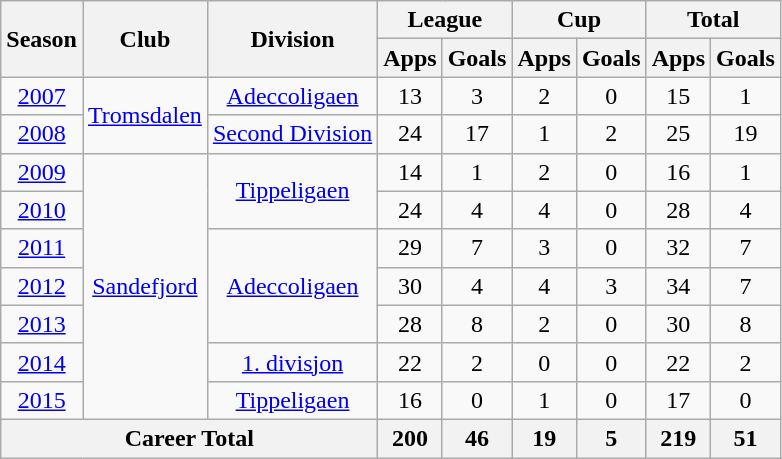<table class="wikitable" style="text-align: center;">
<tr>
<th rowspan="2">Season</th>
<th rowspan="2">Club</th>
<th rowspan="2">Division</th>
<th colspan="2">League</th>
<th colspan="2">Cup</th>
<th colspan="2">Total</th>
</tr>
<tr>
<th>Apps</th>
<th>Goals</th>
<th>Apps</th>
<th>Goals</th>
<th>Apps</th>
<th>Goals</th>
</tr>
<tr>
<td><a href='#'>2007</a></td>
<td rowspan="2" valign="center"><a href='#'>Tromsdalen</a></td>
<td><a href='#'>Adeccoligaen</a></td>
<td>13</td>
<td>3</td>
<td>2</td>
<td>0</td>
<td>15</td>
<td>1</td>
</tr>
<tr>
<td><a href='#'>2008</a></td>
<td><a href='#'>Second Division</a></td>
<td>24</td>
<td>17</td>
<td>1</td>
<td>2</td>
<td>25</td>
<td>19</td>
</tr>
<tr>
<td><a href='#'>2009</a></td>
<td rowspan="7" valign="center"><a href='#'>Sandefjord</a></td>
<td rowspan="2" valign="center"><a href='#'>Tippeligaen</a></td>
<td>14</td>
<td>1</td>
<td>2</td>
<td>0</td>
<td>16</td>
<td>1</td>
</tr>
<tr>
<td><a href='#'>2010</a></td>
<td>24</td>
<td>4</td>
<td>4</td>
<td>0</td>
<td>28</td>
<td>4</td>
</tr>
<tr>
<td><a href='#'>2011</a></td>
<td rowspan="3" valign="center"><a href='#'>Adeccoligaen</a></td>
<td>29</td>
<td>7</td>
<td>3</td>
<td>0</td>
<td>32</td>
<td>7</td>
</tr>
<tr>
<td><a href='#'>2012</a></td>
<td>30</td>
<td>4</td>
<td>4</td>
<td>3</td>
<td>34</td>
<td>7</td>
</tr>
<tr>
<td><a href='#'>2013</a></td>
<td>28</td>
<td>8</td>
<td>2</td>
<td>0</td>
<td>30</td>
<td>8</td>
</tr>
<tr>
<td><a href='#'>2014</a></td>
<td rowspan="1" valign="center"><a href='#'>1. divisjon</a></td>
<td>22</td>
<td>2</td>
<td>0</td>
<td>0</td>
<td>22</td>
<td>2</td>
</tr>
<tr>
<td><a href='#'>2015</a></td>
<td rowspan="1" valign="center"><a href='#'>Tippeligaen</a></td>
<td>16</td>
<td>0</td>
<td>1</td>
<td>0</td>
<td>17</td>
<td>0</td>
</tr>
<tr>
<th colspan="3">Career Total</th>
<th>200</th>
<th>46</th>
<th>19</th>
<th>5</th>
<th>219</th>
<th>51</th>
</tr>
</table>
